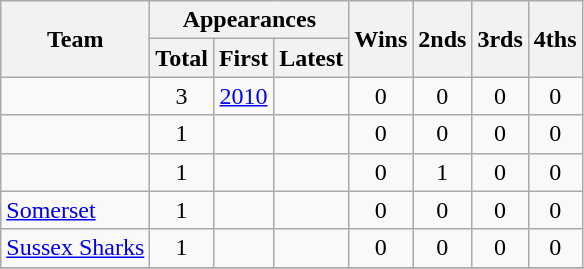<table class="wikitable" style="text-align:center">
<tr>
<th rowspan=2>Team</th>
<th colspan=3>Appearances</th>
<th rowspan=2>Wins</th>
<th rowspan=2>2nds</th>
<th rowspan=2>3rds</th>
<th rowspan=2>4ths</th>
</tr>
<tr>
<th>Total</th>
<th>First</th>
<th>Latest</th>
</tr>
<tr>
<td align=left></td>
<td>3</td>
<td><a href='#'>2010</a></td>
<td></td>
<td>0</td>
<td>0</td>
<td>0</td>
<td>0</td>
</tr>
<tr>
<td align=left></td>
<td>1</td>
<td></td>
<td></td>
<td>0</td>
<td>0</td>
<td>0</td>
<td>0</td>
</tr>
<tr>
<td align=left></td>
<td>1</td>
<td></td>
<td></td>
<td>0</td>
<td>1</td>
<td>0</td>
<td>0</td>
</tr>
<tr>
<td align=left> <a href='#'>Somerset</a></td>
<td>1</td>
<td></td>
<td></td>
<td>0</td>
<td>0</td>
<td>0</td>
<td>0</td>
</tr>
<tr>
<td align=left> <a href='#'>Sussex Sharks</a></td>
<td>1</td>
<td></td>
<td></td>
<td>0</td>
<td>0</td>
<td>0</td>
<td>0</td>
</tr>
<tr>
</tr>
</table>
